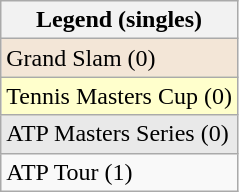<table class="wikitable sortable mw-collapsible mw-collapsed">
<tr>
<th>Legend (singles)</th>
</tr>
<tr bgcolor="#f3e6d7">
<td>Grand Slam (0)</td>
</tr>
<tr bgcolor="ffffcc">
<td>Tennis Masters Cup (0)</td>
</tr>
<tr bgcolor="#e9e9e9">
<td>ATP Masters Series (0)</td>
</tr>
<tr>
<td>ATP Tour (1)</td>
</tr>
</table>
